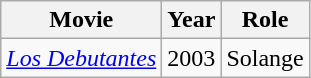<table class="wikitable">
<tr>
<th>Movie</th>
<th>Year</th>
<th>Role</th>
</tr>
<tr>
<td><em><a href='#'>Los Debutantes</a></em></td>
<td>2003</td>
<td>Solange</td>
</tr>
</table>
